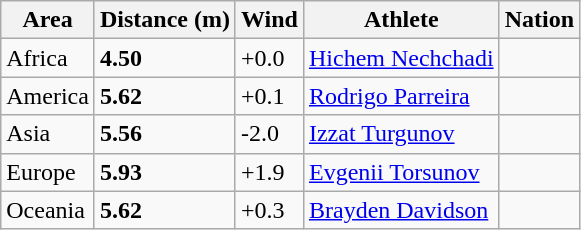<table class="wikitable">
<tr>
<th>Area</th>
<th>Distance (m)</th>
<th>Wind</th>
<th>Athlete</th>
<th>Nation</th>
</tr>
<tr>
<td>Africa</td>
<td><strong>4.50</strong></td>
<td>+0.0</td>
<td><a href='#'>Hichem Nechchadi</a></td>
<td></td>
</tr>
<tr>
<td>America</td>
<td><strong>5.62</strong></td>
<td>+0.1</td>
<td><a href='#'>Rodrigo Parreira</a></td>
<td></td>
</tr>
<tr>
<td>Asia</td>
<td><strong>5.56</strong></td>
<td>-2.0</td>
<td><a href='#'>Izzat Turgunov</a></td>
<td></td>
</tr>
<tr>
<td>Europe</td>
<td><strong>5.93</strong> </td>
<td>+1.9</td>
<td><a href='#'>Evgenii Torsunov</a></td>
<td></td>
</tr>
<tr>
<td>Oceania</td>
<td><strong>5.62</strong> </td>
<td>+0.3</td>
<td><a href='#'>Brayden Davidson</a></td>
<td></td>
</tr>
</table>
